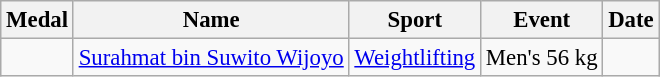<table class="wikitable sortable" style="font-size: 95%;">
<tr>
<th>Medal</th>
<th>Name</th>
<th>Sport</th>
<th>Event</th>
<th>Date</th>
</tr>
<tr>
<td></td>
<td><a href='#'>Surahmat bin Suwito Wijoyo</a></td>
<td><a href='#'>Weightlifting</a></td>
<td>Men's 56 kg</td>
<td></td>
</tr>
</table>
